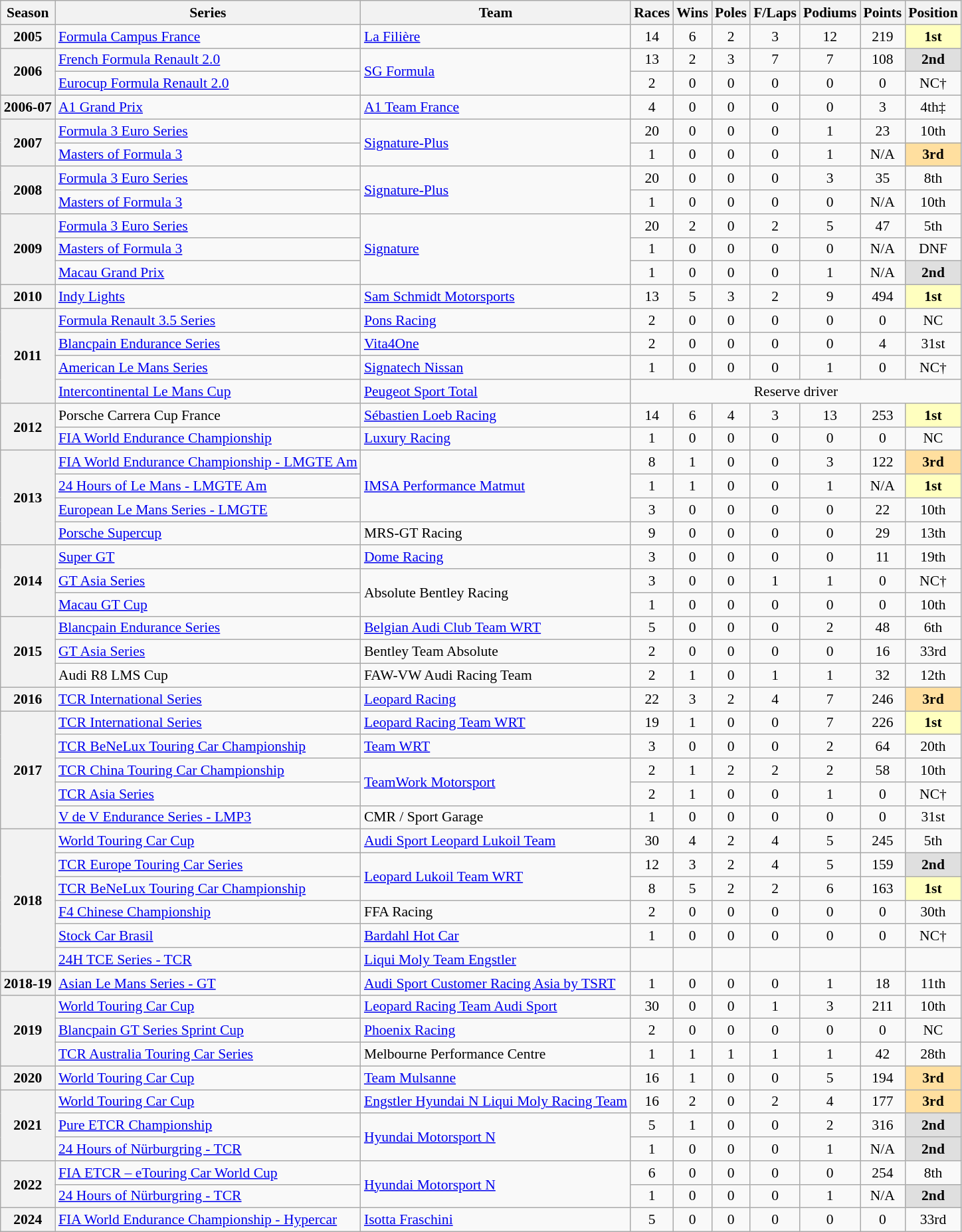<table class="wikitable" style="font-size: 90%; text-align:center">
<tr>
<th>Season</th>
<th>Series</th>
<th>Team</th>
<th>Races</th>
<th>Wins</th>
<th>Poles</th>
<th>F/Laps</th>
<th>Podiums</th>
<th>Points</th>
<th>Position</th>
</tr>
<tr>
<th>2005</th>
<td align=left><a href='#'>Formula Campus France</a></td>
<td align=left><a href='#'>La Filière</a></td>
<td>14</td>
<td>6</td>
<td>2</td>
<td>3</td>
<td>12</td>
<td>219</td>
<td style="background:#FFFFBF;"><strong>1st</strong></td>
</tr>
<tr>
<th rowspan=2>2006</th>
<td align=left><a href='#'>French Formula Renault 2.0</a></td>
<td align=left rowspan="2"><a href='#'>SG Formula</a></td>
<td>13</td>
<td>2</td>
<td>3</td>
<td>7</td>
<td>7</td>
<td>108</td>
<td style="background:#DFDFDF;"><strong>2nd</strong></td>
</tr>
<tr>
<td align=left><a href='#'>Eurocup Formula Renault 2.0</a></td>
<td>2</td>
<td>0</td>
<td>0</td>
<td>0</td>
<td>0</td>
<td>0</td>
<td>NC†</td>
</tr>
<tr>
<th nowrap>2006-07</th>
<td align=left><a href='#'>A1 Grand Prix</a></td>
<td align=left><a href='#'>A1 Team France</a></td>
<td>4</td>
<td>0</td>
<td>0</td>
<td>0</td>
<td>0</td>
<td>3</td>
<td>4th‡</td>
</tr>
<tr>
<th rowspan=2>2007</th>
<td align=left><a href='#'>Formula 3 Euro Series</a></td>
<td align=left rowspan=2><a href='#'>Signature-Plus</a></td>
<td>20</td>
<td>0</td>
<td>0</td>
<td>0</td>
<td>1</td>
<td>23</td>
<td>10th</td>
</tr>
<tr>
<td align=left><a href='#'>Masters of Formula 3</a></td>
<td>1</td>
<td>0</td>
<td>0</td>
<td>0</td>
<td>1</td>
<td>N/A</td>
<td style="background:#FFDF9F;"><strong>3rd</strong></td>
</tr>
<tr>
<th rowspan=2>2008</th>
<td align=left><a href='#'>Formula 3 Euro Series</a></td>
<td align=left rowspan=2><a href='#'>Signature-Plus</a></td>
<td>20</td>
<td>0</td>
<td>0</td>
<td>0</td>
<td>3</td>
<td>35</td>
<td>8th</td>
</tr>
<tr>
<td align=left><a href='#'>Masters of Formula 3</a></td>
<td>1</td>
<td>0</td>
<td>0</td>
<td>0</td>
<td>0</td>
<td>N/A</td>
<td>10th</td>
</tr>
<tr>
<th rowspan=3>2009</th>
<td align=left><a href='#'>Formula 3 Euro Series</a></td>
<td align=left rowspan=3><a href='#'>Signature</a></td>
<td>20</td>
<td>2</td>
<td>0</td>
<td>2</td>
<td>5</td>
<td>47</td>
<td>5th</td>
</tr>
<tr>
<td align=left><a href='#'>Masters of Formula 3</a></td>
<td>1</td>
<td>0</td>
<td>0</td>
<td>0</td>
<td>0</td>
<td>N/A</td>
<td>DNF</td>
</tr>
<tr>
<td align=left><a href='#'>Macau Grand Prix</a></td>
<td>1</td>
<td>0</td>
<td>0</td>
<td>0</td>
<td>1</td>
<td>N/A</td>
<td style="background:#DFDFDF;"><strong>2nd</strong></td>
</tr>
<tr>
<th>2010</th>
<td align=left><a href='#'>Indy Lights</a></td>
<td align=left><a href='#'>Sam Schmidt Motorsports</a></td>
<td>13</td>
<td>5</td>
<td>3</td>
<td>2</td>
<td>9</td>
<td>494</td>
<td style="background:#FFFFBF;"><strong>1st</strong></td>
</tr>
<tr>
<th rowspan=4>2011</th>
<td align=left><a href='#'>Formula Renault 3.5 Series</a></td>
<td align=left><a href='#'>Pons Racing</a></td>
<td>2</td>
<td>0</td>
<td>0</td>
<td>0</td>
<td>0</td>
<td>0</td>
<td>NC</td>
</tr>
<tr>
<td align=left><a href='#'>Blancpain Endurance Series</a></td>
<td align=left><a href='#'>Vita4One</a></td>
<td>2</td>
<td>0</td>
<td>0</td>
<td>0</td>
<td>0</td>
<td>4</td>
<td>31st</td>
</tr>
<tr>
<td align=left><a href='#'>American Le Mans Series</a></td>
<td align=left><a href='#'>Signatech Nissan</a></td>
<td>1</td>
<td>0</td>
<td>0</td>
<td>0</td>
<td>1</td>
<td>0</td>
<td>NC†</td>
</tr>
<tr>
<td align=left><a href='#'>Intercontinental Le Mans Cup</a></td>
<td align=left><a href='#'>Peugeot Sport Total</a></td>
<td colspan="7">Reserve driver</td>
</tr>
<tr>
<th rowspan=2>2012</th>
<td align=left>Porsche Carrera Cup France</td>
<td align=left><a href='#'>Sébastien Loeb Racing</a></td>
<td>14</td>
<td>6</td>
<td>4</td>
<td>3</td>
<td>13</td>
<td>253</td>
<td style="background:#FFFFBF;"><strong>1st</strong></td>
</tr>
<tr>
<td align=left><a href='#'>FIA World Endurance Championship</a></td>
<td align=left><a href='#'>Luxury Racing</a></td>
<td>1</td>
<td>0</td>
<td>0</td>
<td>0</td>
<td>0</td>
<td>0</td>
<td>NC</td>
</tr>
<tr>
<th rowspan=4>2013</th>
<td align=left nowrap><a href='#'>FIA World Endurance Championship - LMGTE Am</a></td>
<td align=left rowspan=3 nowrap><a href='#'>IMSA Performance Matmut</a></td>
<td>8</td>
<td>1</td>
<td>0</td>
<td>0</td>
<td>3</td>
<td>122</td>
<td style="background:#FFDF9F;"><strong>3rd</strong></td>
</tr>
<tr>
<td align=left><a href='#'>24 Hours of Le Mans - LMGTE Am</a></td>
<td>1</td>
<td>1</td>
<td>0</td>
<td>0</td>
<td>1</td>
<td>N/A</td>
<td style="background:#FFFFBF;"><strong>1st</strong></td>
</tr>
<tr>
<td align=left><a href='#'>European Le Mans Series - LMGTE</a></td>
<td>3</td>
<td>0</td>
<td>0</td>
<td>0</td>
<td>0</td>
<td>22</td>
<td>10th</td>
</tr>
<tr>
<td align="left"><a href='#'>Porsche Supercup</a></td>
<td align="left">MRS-GT Racing</td>
<td>9</td>
<td>0</td>
<td>0</td>
<td>0</td>
<td>0</td>
<td>29</td>
<td>13th</td>
</tr>
<tr>
<th rowspan=3>2014</th>
<td align=left><a href='#'>Super GT</a></td>
<td align=left><a href='#'>Dome Racing</a></td>
<td>3</td>
<td>0</td>
<td>0</td>
<td>0</td>
<td>0</td>
<td>11</td>
<td>19th</td>
</tr>
<tr>
<td align=left><a href='#'>GT Asia Series</a></td>
<td align=left rowspan=2>Absolute Bentley Racing</td>
<td>3</td>
<td>0</td>
<td>0</td>
<td>1</td>
<td>1</td>
<td>0</td>
<td>NC†</td>
</tr>
<tr>
<td align=left><a href='#'>Macau GT Cup</a></td>
<td>1</td>
<td>0</td>
<td>0</td>
<td>0</td>
<td>0</td>
<td>0</td>
<td>10th</td>
</tr>
<tr>
<th rowspan=3>2015</th>
<td align=left><a href='#'>Blancpain Endurance Series</a></td>
<td align=left><a href='#'>Belgian Audi Club Team WRT</a></td>
<td>5</td>
<td>0</td>
<td>0</td>
<td>0</td>
<td>2</td>
<td>48</td>
<td>6th</td>
</tr>
<tr>
<td align=left><a href='#'>GT Asia Series</a></td>
<td align=left>Bentley Team Absolute</td>
<td>2</td>
<td>0</td>
<td>0</td>
<td>0</td>
<td>0</td>
<td>16</td>
<td>33rd</td>
</tr>
<tr>
<td align=left>Audi R8 LMS Cup</td>
<td align=left>FAW-VW Audi Racing Team</td>
<td>2</td>
<td>1</td>
<td>0</td>
<td>1</td>
<td>1</td>
<td>32</td>
<td>12th</td>
</tr>
<tr>
<th>2016</th>
<td align=left><a href='#'>TCR International Series</a></td>
<td align=left><a href='#'>Leopard Racing</a></td>
<td>22</td>
<td>3</td>
<td>2</td>
<td>4</td>
<td>7</td>
<td>246</td>
<td style="background:#FFDF9F;"><strong>3rd</strong></td>
</tr>
<tr>
<th rowspan="5">2017</th>
<td align=left><a href='#'>TCR International Series</a></td>
<td align=left><a href='#'>Leopard Racing Team WRT</a></td>
<td>19</td>
<td>1</td>
<td>0</td>
<td>0</td>
<td>7</td>
<td>226</td>
<td style="background:#FFFFBF;"><strong>1st</strong></td>
</tr>
<tr>
<td align=left><a href='#'>TCR BeNeLux Touring Car Championship</a></td>
<td align=left><a href='#'>Team WRT</a></td>
<td>3</td>
<td>0</td>
<td>0</td>
<td>0</td>
<td>2</td>
<td>64</td>
<td>20th</td>
</tr>
<tr>
<td align=left><a href='#'>TCR China Touring Car Championship</a></td>
<td align=left rowspan=2><a href='#'>TeamWork Motorsport</a></td>
<td>2</td>
<td>1</td>
<td>2</td>
<td>2</td>
<td>2</td>
<td>58</td>
<td>10th</td>
</tr>
<tr>
<td align=left><a href='#'>TCR Asia Series</a></td>
<td>2</td>
<td>1</td>
<td>0</td>
<td>0</td>
<td>1</td>
<td>0</td>
<td>NC†</td>
</tr>
<tr>
<td align=left><a href='#'>V de V Endurance Series - LMP3</a></td>
<td align=left>CMR / Sport Garage</td>
<td>1</td>
<td>0</td>
<td>0</td>
<td>0</td>
<td>0</td>
<td>0</td>
<td>31st</td>
</tr>
<tr>
<th rowspan="6">2018</th>
<td align=left><a href='#'>World Touring Car Cup</a></td>
<td align=left><a href='#'>Audi Sport Leopard Lukoil Team</a></td>
<td>30</td>
<td>4</td>
<td>2</td>
<td>4</td>
<td>5</td>
<td>245</td>
<td>5th</td>
</tr>
<tr>
<td align=left><a href='#'>TCR Europe Touring Car Series</a></td>
<td align=left rowspan=2><a href='#'>Leopard Lukoil Team WRT</a></td>
<td>12</td>
<td>3</td>
<td>2</td>
<td>4</td>
<td>5</td>
<td>159</td>
<td style="background:#DFDFDF;"><strong>2nd</strong></td>
</tr>
<tr>
<td align=left><a href='#'>TCR BeNeLux Touring Car Championship</a></td>
<td>8</td>
<td>5</td>
<td>2</td>
<td>2</td>
<td>6</td>
<td>163</td>
<td style="background:#FFFFBF;"><strong>1st</strong></td>
</tr>
<tr>
<td align="left"><a href='#'>F4 Chinese Championship</a></td>
<td align="left">FFA Racing</td>
<td>2</td>
<td>0</td>
<td>0</td>
<td>0</td>
<td>0</td>
<td>0</td>
<td>30th</td>
</tr>
<tr>
<td align=left><a href='#'>Stock Car Brasil</a></td>
<td align=left><a href='#'>Bardahl Hot Car</a></td>
<td>1</td>
<td>0</td>
<td>0</td>
<td>0</td>
<td>0</td>
<td>0</td>
<td>NC†</td>
</tr>
<tr>
<td align=left><a href='#'>24H TCE Series - TCR</a></td>
<td align=left><a href='#'>Liqui Moly Team Engstler</a></td>
<td></td>
<td></td>
<td></td>
<td></td>
<td></td>
<td></td>
<td></td>
</tr>
<tr>
<th>2018-19</th>
<td align=left><a href='#'>Asian Le Mans Series - GT</a></td>
<td align=left><a href='#'>Audi Sport Customer Racing Asia by TSRT</a></td>
<td>1</td>
<td>0</td>
<td>0</td>
<td>0</td>
<td>1</td>
<td>18</td>
<td>11th</td>
</tr>
<tr>
<th rowspan=3>2019</th>
<td align=left><a href='#'>World Touring Car Cup</a></td>
<td align=left><a href='#'>Leopard Racing Team Audi Sport</a></td>
<td>30</td>
<td>0</td>
<td>0</td>
<td>1</td>
<td>3</td>
<td>211</td>
<td>10th</td>
</tr>
<tr>
<td align=left><a href='#'>Blancpain GT Series Sprint Cup</a></td>
<td align=left><a href='#'>Phoenix Racing</a></td>
<td>2</td>
<td>0</td>
<td>0</td>
<td>0</td>
<td>0</td>
<td>0</td>
<td>NC</td>
</tr>
<tr>
<td align=left><a href='#'>TCR Australia Touring Car Series</a></td>
<td align=left>Melbourne Performance Centre</td>
<td>1</td>
<td>1</td>
<td>1</td>
<td>1</td>
<td>1</td>
<td>42</td>
<td>28th</td>
</tr>
<tr>
<th>2020</th>
<td align=left><a href='#'>World Touring Car Cup</a></td>
<td align=left><a href='#'>Team Mulsanne</a></td>
<td>16</td>
<td>1</td>
<td>0</td>
<td>0</td>
<td>5</td>
<td>194</td>
<td style="background:#FFDF9F;"><strong>3rd</strong></td>
</tr>
<tr>
<th rowspan="3">2021</th>
<td align=left><a href='#'>World Touring Car Cup</a></td>
<td align=left nowrap><a href='#'>Engstler Hyundai N Liqui Moly Racing Team</a></td>
<td>16</td>
<td>2</td>
<td>0</td>
<td>2</td>
<td>4</td>
<td>177</td>
<td style="background:#FFDF9F;"><strong>3rd</strong></td>
</tr>
<tr>
<td align=left><a href='#'>Pure ETCR Championship</a></td>
<td rowspan="2" align="left"><a href='#'>Hyundai Motorsport N</a></td>
<td>5</td>
<td>1</td>
<td>0</td>
<td>0</td>
<td>2</td>
<td>316</td>
<td style="background:#DFDFDF;"><strong>2nd</strong></td>
</tr>
<tr>
<td align=left><a href='#'>24 Hours of Nürburgring - TCR</a></td>
<td>1</td>
<td>0</td>
<td>0</td>
<td>0</td>
<td>1</td>
<td>N/A</td>
<td style="background:#DFDFDF;"><strong>2nd</strong></td>
</tr>
<tr>
<th rowspan="2">2022</th>
<td align="left"><a href='#'>FIA ETCR – eTouring Car World Cup</a></td>
<td rowspan="2" align="left"><a href='#'>Hyundai Motorsport N</a></td>
<td>6</td>
<td>0</td>
<td>0</td>
<td>0</td>
<td>0</td>
<td>254</td>
<td>8th</td>
</tr>
<tr>
<td align=left><a href='#'>24 Hours of Nürburgring - TCR</a></td>
<td>1</td>
<td>0</td>
<td>0</td>
<td>0</td>
<td>1</td>
<td>N/A</td>
<td style="background:#DFDFDF;"><strong>2nd</strong></td>
</tr>
<tr>
<th>2024</th>
<td align=left><a href='#'>FIA World Endurance Championship - Hypercar</a></td>
<td align=left><a href='#'>Isotta Fraschini</a></td>
<td>5</td>
<td>0</td>
<td>0</td>
<td>0</td>
<td>0</td>
<td>0</td>
<td>33rd</td>
</tr>
</table>
